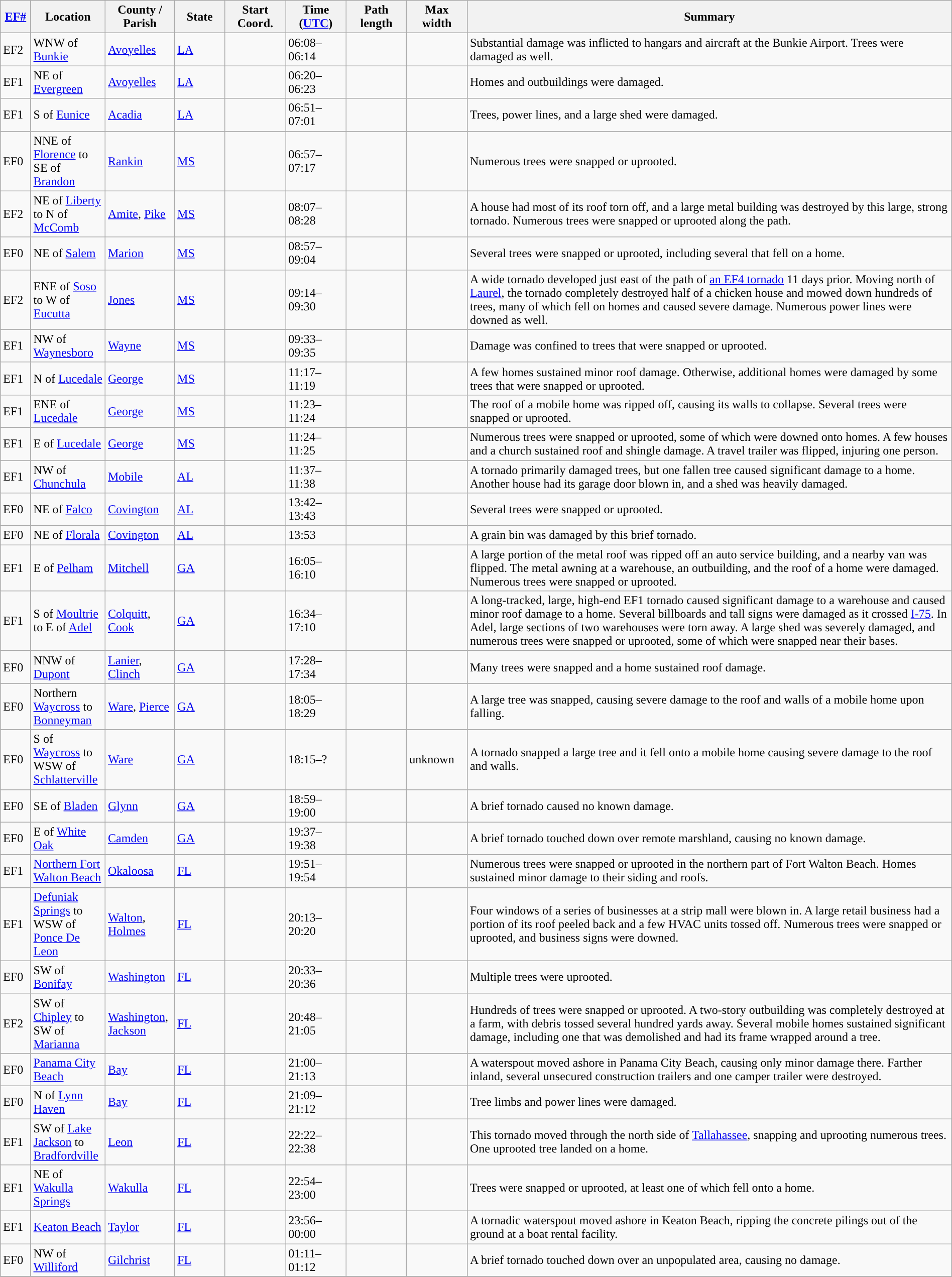<table class="wikitable sortable" style="width:100%;">
<tr>
<th scope="col"  style="width:3%; text-align:center;"><a href='#'>EF#</a></th>
<th scope="col"  style="width:7%; text-align:center;" class="unsortable">Location</th>
<th scope="col"  style="width:6%; text-align:center;" class="unsortable">County / Parish</th>
<th scope="col"  style="width:5%; text-align:center;">State</th>
<th scope="col"  style="width:6%; text-align:center;">Start Coord.</th>
<th scope="col"  style="width:6%; text-align:center;">Time (<a href='#'>UTC</a>)</th>
<th scope="col"  style="width:6%; text-align:center;">Path length</th>
<th scope="col"  style="width:6%; text-align:center;">Max width</th>
<th scope="col" class="unsortable" style="width:48%; text-align:center;">Summary</th>
</tr>
<tr>
<td>EF2</td>
<td>WNW of <a href='#'>Bunkie</a></td>
<td><a href='#'>Avoyelles</a></td>
<td><a href='#'>LA</a></td>
<td></td>
<td>06:08–06:14</td>
<td></td>
<td></td>
<td>Substantial damage was inflicted to hangars and aircraft at the Bunkie Airport. Trees were damaged as well.</td>
</tr>
<tr>
<td>EF1</td>
<td>NE of <a href='#'>Evergreen</a></td>
<td><a href='#'>Avoyelles</a></td>
<td><a href='#'>LA</a></td>
<td></td>
<td>06:20–06:23</td>
<td></td>
<td></td>
<td>Homes and outbuildings were damaged.</td>
</tr>
<tr>
<td>EF1</td>
<td>S of <a href='#'>Eunice</a></td>
<td><a href='#'>Acadia</a></td>
<td><a href='#'>LA</a></td>
<td></td>
<td>06:51–07:01</td>
<td></td>
<td></td>
<td>Trees, power lines, and a large shed were damaged.</td>
</tr>
<tr>
<td>EF0</td>
<td>NNE of <a href='#'>Florence</a> to SE of <a href='#'>Brandon</a></td>
<td><a href='#'>Rankin</a></td>
<td><a href='#'>MS</a></td>
<td></td>
<td>06:57–07:17</td>
<td></td>
<td></td>
<td>Numerous trees were snapped or uprooted.</td>
</tr>
<tr>
<td>EF2</td>
<td>NE of <a href='#'>Liberty</a> to N of <a href='#'>McComb</a></td>
<td><a href='#'>Amite</a>, <a href='#'>Pike</a></td>
<td><a href='#'>MS</a></td>
<td></td>
<td>08:07–08:28</td>
<td></td>
<td></td>
<td>A house had most of its roof torn off, and a large metal building was destroyed by this large, strong tornado. Numerous trees were snapped or uprooted along the path.</td>
</tr>
<tr>
<td>EF0</td>
<td>NE of <a href='#'>Salem</a></td>
<td><a href='#'>Marion</a></td>
<td><a href='#'>MS</a></td>
<td></td>
<td>08:57–09:04</td>
<td></td>
<td></td>
<td>Several trees were snapped or uprooted, including several that fell on a home.</td>
</tr>
<tr>
<td>EF2</td>
<td>ENE of <a href='#'>Soso</a> to W of <a href='#'>Eucutta</a></td>
<td><a href='#'>Jones</a></td>
<td><a href='#'>MS</a></td>
<td></td>
<td>09:14–09:30</td>
<td></td>
<td></td>
<td>A  wide tornado developed just east of the path of <a href='#'>an EF4 tornado</a> 11 days prior. Moving north of <a href='#'>Laurel</a>, the tornado completely destroyed half of a chicken house and mowed down hundreds of trees, many of which fell on homes and caused severe damage. Numerous power lines were downed as well.</td>
</tr>
<tr>
<td>EF1</td>
<td>NW of <a href='#'>Waynesboro</a></td>
<td><a href='#'>Wayne</a></td>
<td><a href='#'>MS</a></td>
<td></td>
<td>09:33–09:35</td>
<td></td>
<td></td>
<td>Damage was confined to trees that were snapped or uprooted.</td>
</tr>
<tr>
<td>EF1</td>
<td>N of <a href='#'>Lucedale</a></td>
<td><a href='#'>George</a></td>
<td><a href='#'>MS</a></td>
<td></td>
<td>11:17–11:19</td>
<td></td>
<td></td>
<td>A few homes sustained minor roof damage. Otherwise, additional homes were damaged by some trees that were snapped or uprooted.</td>
</tr>
<tr>
<td>EF1</td>
<td>ENE of <a href='#'>Lucedale</a></td>
<td><a href='#'>George</a></td>
<td><a href='#'>MS</a></td>
<td></td>
<td>11:23–11:24</td>
<td></td>
<td></td>
<td>The roof of a mobile home was ripped off, causing its walls to collapse. Several trees were snapped or uprooted.</td>
</tr>
<tr>
<td>EF1</td>
<td>E of <a href='#'>Lucedale</a></td>
<td><a href='#'>George</a></td>
<td><a href='#'>MS</a></td>
<td></td>
<td>11:24–11:25</td>
<td></td>
<td></td>
<td>Numerous trees were snapped or uprooted, some of which were downed onto homes. A few houses and a church sustained roof and shingle damage. A travel trailer was flipped, injuring one person.</td>
</tr>
<tr>
<td>EF1</td>
<td>NW of <a href='#'>Chunchula</a></td>
<td><a href='#'>Mobile</a></td>
<td><a href='#'>AL</a></td>
<td></td>
<td>11:37–11:38</td>
<td></td>
<td></td>
<td>A tornado primarily damaged trees, but one fallen tree caused significant damage to a home. Another house had its garage door blown in, and a shed was heavily damaged.</td>
</tr>
<tr>
<td>EF0</td>
<td>NE of <a href='#'>Falco</a></td>
<td><a href='#'>Covington</a></td>
<td><a href='#'>AL</a></td>
<td></td>
<td>13:42–13:43</td>
<td></td>
<td></td>
<td>Several trees were snapped or uprooted.</td>
</tr>
<tr>
<td>EF0</td>
<td>NE of <a href='#'>Florala</a></td>
<td><a href='#'>Covington</a></td>
<td><a href='#'>AL</a></td>
<td></td>
<td>13:53</td>
<td></td>
<td></td>
<td>A grain bin was damaged by this brief tornado.</td>
</tr>
<tr>
<td>EF1</td>
<td>E of <a href='#'>Pelham</a></td>
<td><a href='#'>Mitchell</a></td>
<td><a href='#'>GA</a></td>
<td></td>
<td>16:05–16:10</td>
<td></td>
<td></td>
<td>A large portion of the metal roof was ripped off an auto service building, and a nearby van was flipped. The metal awning at a warehouse, an outbuilding, and the roof of a home were damaged. Numerous trees were snapped or uprooted.</td>
</tr>
<tr>
<td>EF1</td>
<td>S of <a href='#'>Moultrie</a> to E of <a href='#'>Adel</a></td>
<td><a href='#'>Colquitt</a>, <a href='#'>Cook</a></td>
<td><a href='#'>GA</a></td>
<td></td>
<td>16:34–17:10</td>
<td></td>
<td></td>
<td>A long-tracked, large, high-end EF1 tornado caused significant damage to a warehouse and caused minor roof damage to a home. Several billboards and tall signs were damaged as it crossed <a href='#'>I-75</a>. In Adel, large sections of two warehouses were torn away. A large shed was severely damaged, and numerous trees were snapped or uprooted, some of which were snapped near their bases.</td>
</tr>
<tr>
<td>EF0</td>
<td>NNW of <a href='#'>Dupont</a></td>
<td><a href='#'>Lanier</a>, <a href='#'>Clinch</a></td>
<td><a href='#'>GA</a></td>
<td></td>
<td>17:28–17:34</td>
<td></td>
<td></td>
<td>Many trees were snapped and a home sustained roof damage.</td>
</tr>
<tr>
<td>EF0</td>
<td>Northern <a href='#'>Waycross</a> to <a href='#'>Bonneyman</a></td>
<td><a href='#'>Ware</a>, <a href='#'>Pierce</a></td>
<td><a href='#'>GA</a></td>
<td></td>
<td>18:05–18:29</td>
<td></td>
<td></td>
<td>A large tree was snapped, causing severe damage to the roof and walls of a mobile home upon falling.</td>
</tr>
<tr>
<td>EF0</td>
<td>S of <a href='#'>Waycross</a> to WSW of <a href='#'>Schlatterville</a></td>
<td><a href='#'>Ware</a></td>
<td><a href='#'>GA</a></td>
<td></td>
<td>18:15–?</td>
<td></td>
<td>unknown</td>
<td>A tornado snapped a large tree and it fell onto a mobile home causing severe damage to the roof and walls.</td>
</tr>
<tr>
<td>EF0</td>
<td>SE of <a href='#'>Bladen</a></td>
<td><a href='#'>Glynn</a></td>
<td><a href='#'>GA</a></td>
<td></td>
<td>18:59–19:00</td>
<td></td>
<td></td>
<td>A brief tornado caused no known damage.</td>
</tr>
<tr>
<td>EF0</td>
<td>E of <a href='#'>White Oak</a></td>
<td><a href='#'>Camden</a></td>
<td><a href='#'>GA</a></td>
<td></td>
<td>19:37–19:38</td>
<td></td>
<td></td>
<td>A brief tornado touched down over remote marshland, causing no known damage.</td>
</tr>
<tr>
<td>EF1</td>
<td><a href='#'>Northern Fort Walton Beach</a></td>
<td><a href='#'>Okaloosa</a></td>
<td><a href='#'>FL</a></td>
<td></td>
<td>19:51–19:54</td>
<td></td>
<td></td>
<td>Numerous trees were snapped or uprooted in the northern part of Fort Walton Beach. Homes sustained minor damage to their siding and roofs.</td>
</tr>
<tr>
<td>EF1</td>
<td><a href='#'>Defuniak Springs</a> to WSW of <a href='#'>Ponce De Leon</a></td>
<td><a href='#'>Walton</a>, <a href='#'>Holmes</a></td>
<td><a href='#'>FL</a></td>
<td></td>
<td>20:13–20:20</td>
<td></td>
<td></td>
<td>Four windows of a series of businesses at a strip mall were blown in. A large retail business had a portion of its roof peeled back and a few HVAC units tossed off. Numerous trees were snapped or uprooted, and business signs were downed.</td>
</tr>
<tr>
<td>EF0</td>
<td>SW of <a href='#'>Bonifay</a></td>
<td><a href='#'>Washington</a></td>
<td><a href='#'>FL</a></td>
<td></td>
<td>20:33–20:36</td>
<td></td>
<td></td>
<td>Multiple trees were uprooted.</td>
</tr>
<tr>
<td>EF2</td>
<td>SW of <a href='#'>Chipley</a> to SW of <a href='#'>Marianna</a></td>
<td><a href='#'>Washington</a>, <a href='#'>Jackson</a></td>
<td><a href='#'>FL</a></td>
<td></td>
<td>20:48–21:05</td>
<td></td>
<td></td>
<td>Hundreds of trees were snapped or uprooted. A two-story outbuilding was completely destroyed at a farm, with debris tossed several hundred yards away. Several mobile homes sustained significant damage, including one that was demolished and had its frame wrapped around a tree.</td>
</tr>
<tr>
<td>EF0</td>
<td><a href='#'>Panama City Beach</a></td>
<td><a href='#'>Bay</a></td>
<td><a href='#'>FL</a></td>
<td></td>
<td>21:00–21:13</td>
<td></td>
<td></td>
<td>A waterspout moved ashore in Panama City Beach, causing only minor damage there. Farther inland, several unsecured construction trailers and one camper trailer were destroyed.</td>
</tr>
<tr>
<td>EF0</td>
<td>N of <a href='#'>Lynn Haven</a></td>
<td><a href='#'>Bay</a></td>
<td><a href='#'>FL</a></td>
<td></td>
<td>21:09–21:12</td>
<td></td>
<td></td>
<td>Tree limbs and power lines were damaged.</td>
</tr>
<tr>
<td>EF1</td>
<td>SW of <a href='#'>Lake Jackson</a> to <a href='#'>Bradfordville</a></td>
<td><a href='#'>Leon</a></td>
<td><a href='#'>FL</a></td>
<td></td>
<td>22:22–22:38</td>
<td></td>
<td></td>
<td>This tornado moved through the north side of <a href='#'>Tallahassee</a>, snapping and uprooting numerous trees. One uprooted tree landed on a home.</td>
</tr>
<tr>
<td>EF1</td>
<td>NE of <a href='#'>Wakulla Springs</a></td>
<td><a href='#'>Wakulla</a></td>
<td><a href='#'>FL</a></td>
<td></td>
<td>22:54–23:00</td>
<td></td>
<td></td>
<td>Trees were snapped or uprooted, at least one of which fell onto a home.</td>
</tr>
<tr>
<td>EF1</td>
<td><a href='#'>Keaton Beach</a></td>
<td><a href='#'>Taylor</a></td>
<td><a href='#'>FL</a></td>
<td></td>
<td>23:56–00:00</td>
<td></td>
<td></td>
<td>A tornadic waterspout moved ashore in Keaton Beach, ripping the concrete pilings out of the ground at a boat rental facility.</td>
</tr>
<tr>
<td>EF0</td>
<td>NW of <a href='#'>Williford</a></td>
<td><a href='#'>Gilchrist</a></td>
<td><a href='#'>FL</a></td>
<td></td>
<td>01:11–01:12</td>
<td></td>
<td></td>
<td>A brief tornado touched down over an unpopulated area, causing no damage.</td>
</tr>
<tr>
</tr>
</table>
